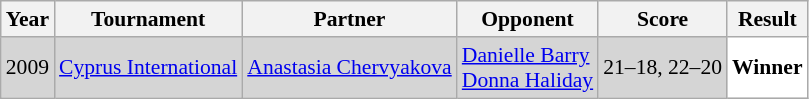<table class="sortable wikitable" style="font-size: 90%;">
<tr>
<th>Year</th>
<th>Tournament</th>
<th>Partner</th>
<th>Opponent</th>
<th>Score</th>
<th>Result</th>
</tr>
<tr style="background:#D5D5D5">
<td align="center">2009</td>
<td align="left"><a href='#'>Cyprus International</a></td>
<td align="left"> <a href='#'>Anastasia Chervyakova</a></td>
<td align="left"> <a href='#'>Danielle Barry</a><br> <a href='#'>Donna Haliday</a></td>
<td align="left">21–18, 22–20</td>
<td style="text-align:left; background:white"> <strong>Winner</strong></td>
</tr>
</table>
